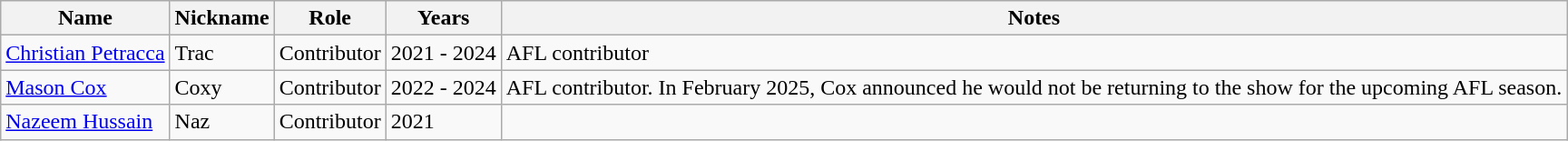<table class="wikitable sortable">
<tr>
<th>Name</th>
<th>Nickname</th>
<th>Role</th>
<th>Years</th>
<th>Notes</th>
</tr>
<tr>
<td><a href='#'>Christian Petracca</a></td>
<td>Trac</td>
<td>Contributor</td>
<td>2021 - 2024</td>
<td>AFL contributor</td>
</tr>
<tr>
<td><a href='#'>Mason Cox</a></td>
<td>Coxy</td>
<td>Contributor</td>
<td>2022 - 2024</td>
<td>AFL contributor. In February 2025, Cox announced he would not be returning to the show for the upcoming AFL season.</td>
</tr>
<tr>
<td><a href='#'>Nazeem Hussain</a></td>
<td>Naz</td>
<td>Contributor</td>
<td>2021</td>
<td></td>
</tr>
</table>
